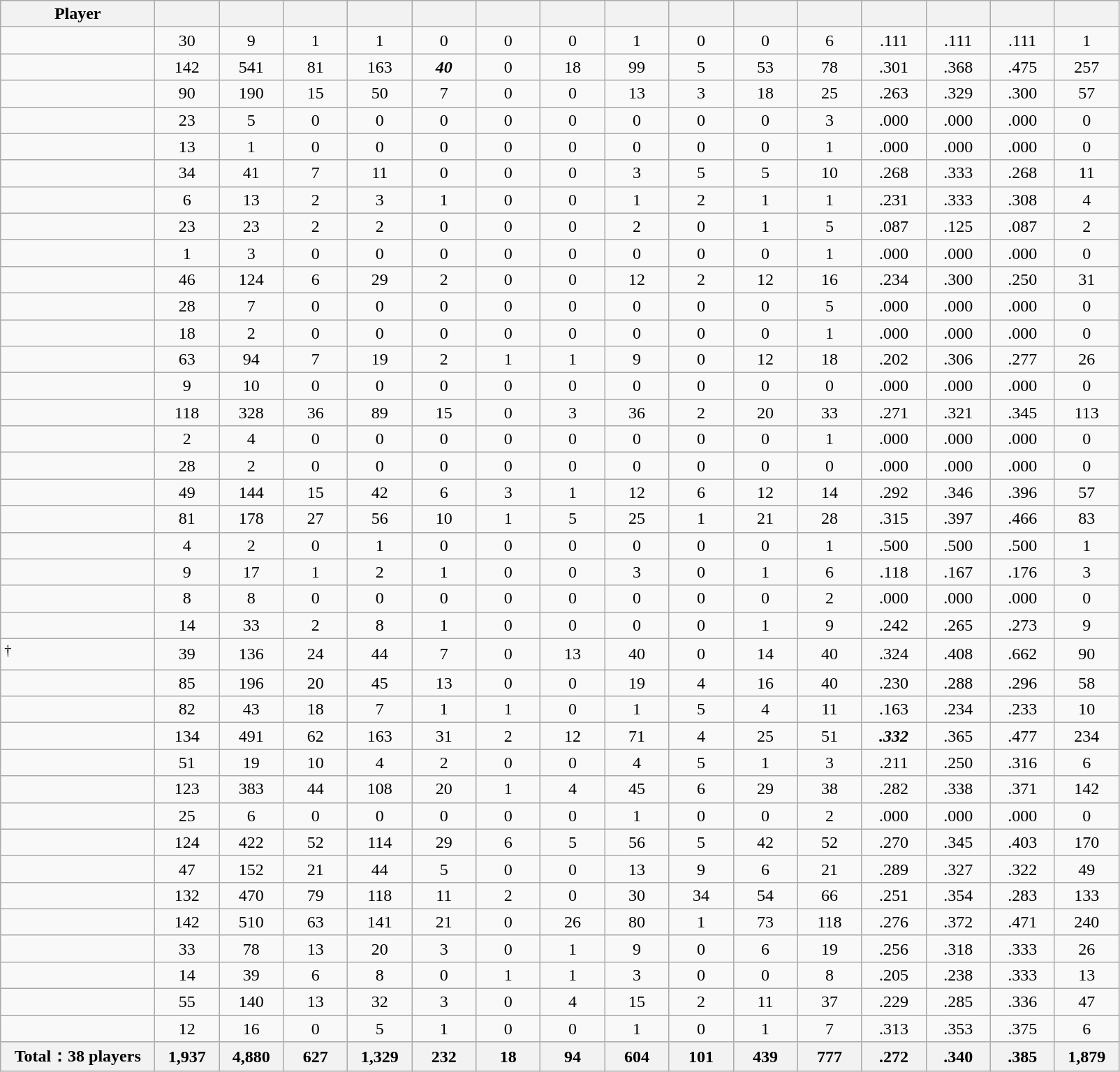<table class="wikitable sortable" style="text-align:center;">
<tr>
<th width="12%">Player</th>
<th width="5%"><a href='#'></a></th>
<th width="5%"><a href='#'></a></th>
<th width="5%"><a href='#'></a></th>
<th width="5%"><a href='#'></a></th>
<th width="5%"><a href='#'></a></th>
<th width="5%"><a href='#'></a></th>
<th width="5%"><a href='#'></a></th>
<th width="5%"><a href='#'></a></th>
<th width="5%"><a href='#'></a></th>
<th width="5%"><a href='#'></a></th>
<th width="5%"><a href='#'></a></th>
<th width="5%"><a href='#'></a></th>
<th width="5%"><a href='#'></a></th>
<th width="5%"><a href='#'></a></th>
<th width="5%"><a href='#'></a></th>
</tr>
<tr>
<td align=left></td>
<td>30</td>
<td>9</td>
<td>1</td>
<td>1</td>
<td>0</td>
<td>0</td>
<td>0</td>
<td>1</td>
<td>0</td>
<td>0</td>
<td>6</td>
<td>.111</td>
<td>.111</td>
<td>.111</td>
<td>1</td>
</tr>
<tr>
<td align=left></td>
<td>142</td>
<td>541</td>
<td>81</td>
<td>163</td>
<td><strong><em>40</em></strong></td>
<td>0</td>
<td>18</td>
<td>99</td>
<td>5</td>
<td>53</td>
<td>78</td>
<td>.301</td>
<td>.368</td>
<td>.475</td>
<td>257</td>
</tr>
<tr>
<td align=left></td>
<td>90</td>
<td>190</td>
<td>15</td>
<td>50</td>
<td>7</td>
<td>0</td>
<td>0</td>
<td>13</td>
<td>3</td>
<td>18</td>
<td>25</td>
<td>.263</td>
<td>.329</td>
<td>.300</td>
<td>57</td>
</tr>
<tr>
<td align=left></td>
<td>23</td>
<td>5</td>
<td>0</td>
<td>0</td>
<td>0</td>
<td>0</td>
<td>0</td>
<td>0</td>
<td>0</td>
<td>0</td>
<td>3</td>
<td>.000</td>
<td>.000</td>
<td>.000</td>
<td>0</td>
</tr>
<tr>
<td align=left></td>
<td>13</td>
<td>1</td>
<td>0</td>
<td>0</td>
<td>0</td>
<td>0</td>
<td>0</td>
<td>0</td>
<td>0</td>
<td>0</td>
<td>1</td>
<td>.000</td>
<td>.000</td>
<td>.000</td>
<td>0</td>
</tr>
<tr>
<td align=left></td>
<td>34</td>
<td>41</td>
<td>7</td>
<td>11</td>
<td>0</td>
<td>0</td>
<td>0</td>
<td>3</td>
<td>5</td>
<td>5</td>
<td>10</td>
<td>.268</td>
<td>.333</td>
<td>.268</td>
<td>11</td>
</tr>
<tr>
<td align=left></td>
<td>6</td>
<td>13</td>
<td>2</td>
<td>3</td>
<td>1</td>
<td>0</td>
<td>0</td>
<td>1</td>
<td>2</td>
<td>1</td>
<td>1</td>
<td>.231</td>
<td>.333</td>
<td>.308</td>
<td>4</td>
</tr>
<tr>
<td align=left></td>
<td>23</td>
<td>23</td>
<td>2</td>
<td>2</td>
<td>0</td>
<td>0</td>
<td>0</td>
<td>2</td>
<td>0</td>
<td>1</td>
<td>5</td>
<td>.087</td>
<td>.125</td>
<td>.087</td>
<td>2</td>
</tr>
<tr>
<td align=left></td>
<td>1</td>
<td>3</td>
<td>0</td>
<td>0</td>
<td>0</td>
<td>0</td>
<td>0</td>
<td>0</td>
<td>0</td>
<td>0</td>
<td>1</td>
<td>.000</td>
<td>.000</td>
<td>.000</td>
<td>0</td>
</tr>
<tr>
<td align=left></td>
<td>46</td>
<td>124</td>
<td>6</td>
<td>29</td>
<td>2</td>
<td>0</td>
<td>0</td>
<td>12</td>
<td>2</td>
<td>12</td>
<td>16</td>
<td>.234</td>
<td>.300</td>
<td>.250</td>
<td>31</td>
</tr>
<tr>
<td align=left></td>
<td>28</td>
<td>7</td>
<td>0</td>
<td>0</td>
<td>0</td>
<td>0</td>
<td>0</td>
<td>0</td>
<td>0</td>
<td>0</td>
<td>5</td>
<td>.000</td>
<td>.000</td>
<td>.000</td>
<td>0</td>
</tr>
<tr>
<td align=left></td>
<td>18</td>
<td>2</td>
<td>0</td>
<td>0</td>
<td>0</td>
<td>0</td>
<td>0</td>
<td>0</td>
<td>0</td>
<td>0</td>
<td>1</td>
<td>.000</td>
<td>.000</td>
<td>.000</td>
<td>0</td>
</tr>
<tr>
<td align=left></td>
<td>63</td>
<td>94</td>
<td>7</td>
<td>19</td>
<td>2</td>
<td>1</td>
<td>1</td>
<td>9</td>
<td>0</td>
<td>12</td>
<td>18</td>
<td>.202</td>
<td>.306</td>
<td>.277</td>
<td>26</td>
</tr>
<tr>
<td align=left></td>
<td>9</td>
<td>10</td>
<td>0</td>
<td>0</td>
<td>0</td>
<td>0</td>
<td>0</td>
<td>0</td>
<td>0</td>
<td>0</td>
<td>0</td>
<td>.000</td>
<td>.000</td>
<td>.000</td>
<td>0</td>
</tr>
<tr>
<td align=left></td>
<td>118</td>
<td>328</td>
<td>36</td>
<td>89</td>
<td>15</td>
<td>0</td>
<td>3</td>
<td>36</td>
<td>2</td>
<td>20</td>
<td>33</td>
<td>.271</td>
<td>.321</td>
<td>.345</td>
<td>113</td>
</tr>
<tr>
<td align=left></td>
<td>2</td>
<td>4</td>
<td>0</td>
<td>0</td>
<td>0</td>
<td>0</td>
<td>0</td>
<td>0</td>
<td>0</td>
<td>0</td>
<td>1</td>
<td>.000</td>
<td>.000</td>
<td>.000</td>
<td>0</td>
</tr>
<tr>
<td align=left></td>
<td>28</td>
<td>2</td>
<td>0</td>
<td>0</td>
<td>0</td>
<td>0</td>
<td>0</td>
<td>0</td>
<td>0</td>
<td>0</td>
<td>0</td>
<td>.000</td>
<td>.000</td>
<td>.000</td>
<td>0</td>
</tr>
<tr>
<td align=left></td>
<td>49</td>
<td>144</td>
<td>15</td>
<td>42</td>
<td>6</td>
<td>3</td>
<td>1</td>
<td>12</td>
<td>6</td>
<td>12</td>
<td>14</td>
<td>.292</td>
<td>.346</td>
<td>.396</td>
<td>57</td>
</tr>
<tr>
<td align=left></td>
<td>81</td>
<td>178</td>
<td>27</td>
<td>56</td>
<td>10</td>
<td>1</td>
<td>5</td>
<td>25</td>
<td>1</td>
<td>21</td>
<td>28</td>
<td>.315</td>
<td>.397</td>
<td>.466</td>
<td>83</td>
</tr>
<tr>
<td align=left></td>
<td>4</td>
<td>2</td>
<td>0</td>
<td>1</td>
<td>0</td>
<td>0</td>
<td>0</td>
<td>0</td>
<td>0</td>
<td>0</td>
<td>1</td>
<td>.500</td>
<td>.500</td>
<td>.500</td>
<td>1</td>
</tr>
<tr>
<td align=left></td>
<td>9</td>
<td>17</td>
<td>1</td>
<td>2</td>
<td>1</td>
<td>0</td>
<td>0</td>
<td>3</td>
<td>0</td>
<td>1</td>
<td>6</td>
<td>.118</td>
<td>.167</td>
<td>.176</td>
<td>3</td>
</tr>
<tr>
<td align=left></td>
<td>8</td>
<td>8</td>
<td>0</td>
<td>0</td>
<td>0</td>
<td>0</td>
<td>0</td>
<td>0</td>
<td>0</td>
<td>0</td>
<td>2</td>
<td>.000</td>
<td>.000</td>
<td>.000</td>
<td>0</td>
</tr>
<tr>
<td align=left></td>
<td>14</td>
<td>33</td>
<td>2</td>
<td>8</td>
<td>1</td>
<td>0</td>
<td>0</td>
<td>0</td>
<td>0</td>
<td>1</td>
<td>9</td>
<td>.242</td>
<td>.265</td>
<td>.273</td>
<td>9</td>
</tr>
<tr>
<td align=left><sup>†</sup></td>
<td>39</td>
<td>136</td>
<td>24</td>
<td>44</td>
<td>7</td>
<td>0</td>
<td>13</td>
<td>40</td>
<td>0</td>
<td>14</td>
<td>40</td>
<td>.324</td>
<td>.408</td>
<td>.662</td>
<td>90</td>
</tr>
<tr>
<td align=left></td>
<td>85</td>
<td>196</td>
<td>20</td>
<td>45</td>
<td>13</td>
<td>0</td>
<td>0</td>
<td>19</td>
<td>4</td>
<td>16</td>
<td>40</td>
<td>.230</td>
<td>.288</td>
<td>.296</td>
<td>58</td>
</tr>
<tr>
<td align=left></td>
<td>82</td>
<td>43</td>
<td>18</td>
<td>7</td>
<td>1</td>
<td>1</td>
<td>0</td>
<td>1</td>
<td>5</td>
<td>4</td>
<td>11</td>
<td>.163</td>
<td>.234</td>
<td>.233</td>
<td>10</td>
</tr>
<tr>
<td align=left></td>
<td>134</td>
<td>491</td>
<td>62</td>
<td>163</td>
<td>31</td>
<td>2</td>
<td>12</td>
<td>71</td>
<td>4</td>
<td>25</td>
<td>51</td>
<td><strong><em>.332</em></strong></td>
<td>.365</td>
<td>.477</td>
<td>234</td>
</tr>
<tr>
<td align=left></td>
<td>51</td>
<td>19</td>
<td>10</td>
<td>4</td>
<td>2</td>
<td>0</td>
<td>0</td>
<td>4</td>
<td>5</td>
<td>1</td>
<td>3</td>
<td>.211</td>
<td>.250</td>
<td>.316</td>
<td>6</td>
</tr>
<tr>
<td align=left></td>
<td>123</td>
<td>383</td>
<td>44</td>
<td>108</td>
<td>20</td>
<td>1</td>
<td>4</td>
<td>45</td>
<td>6</td>
<td>29</td>
<td>38</td>
<td>.282</td>
<td>.338</td>
<td>.371</td>
<td>142</td>
</tr>
<tr>
<td align=left></td>
<td>25</td>
<td>6</td>
<td>0</td>
<td>0</td>
<td>0</td>
<td>0</td>
<td>0</td>
<td>1</td>
<td>0</td>
<td>0</td>
<td>2</td>
<td>.000</td>
<td>.000</td>
<td>.000</td>
<td>0</td>
</tr>
<tr>
<td align=left></td>
<td>124</td>
<td>422</td>
<td>52</td>
<td>114</td>
<td>29</td>
<td>6</td>
<td>5</td>
<td>56</td>
<td>5</td>
<td>42</td>
<td>52</td>
<td>.270</td>
<td>.345</td>
<td>.403</td>
<td>170</td>
</tr>
<tr>
<td align=left></td>
<td>47</td>
<td>152</td>
<td>21</td>
<td>44</td>
<td>5</td>
<td>0</td>
<td>0</td>
<td>13</td>
<td>9</td>
<td>6</td>
<td>21</td>
<td>.289</td>
<td>.327</td>
<td>.322</td>
<td>49</td>
</tr>
<tr>
<td align=left></td>
<td>132</td>
<td>470</td>
<td>79</td>
<td>118</td>
<td>11</td>
<td>2</td>
<td>0</td>
<td>30</td>
<td>34</td>
<td>54</td>
<td>66</td>
<td>.251</td>
<td>.354</td>
<td>.283</td>
<td>133</td>
</tr>
<tr>
<td align=left></td>
<td>142</td>
<td>510</td>
<td>63</td>
<td>141</td>
<td>21</td>
<td>0</td>
<td>26</td>
<td>80</td>
<td>1</td>
<td>73</td>
<td>118</td>
<td>.276</td>
<td>.372</td>
<td>.471</td>
<td>240</td>
</tr>
<tr>
<td align=left></td>
<td>33</td>
<td>78</td>
<td>13</td>
<td>20</td>
<td>3</td>
<td>0</td>
<td>1</td>
<td>9</td>
<td>0</td>
<td>6</td>
<td>19</td>
<td>.256</td>
<td>.318</td>
<td>.333</td>
<td>26</td>
</tr>
<tr>
<td align=left></td>
<td>14</td>
<td>39</td>
<td>6</td>
<td>8</td>
<td>0</td>
<td>1</td>
<td>1</td>
<td>3</td>
<td>0</td>
<td>0</td>
<td>8</td>
<td>.205</td>
<td>.238</td>
<td>.333</td>
<td>13</td>
</tr>
<tr>
<td align=left></td>
<td>55</td>
<td>140</td>
<td>13</td>
<td>32</td>
<td>3</td>
<td>0</td>
<td>4</td>
<td>15</td>
<td>2</td>
<td>11</td>
<td>37</td>
<td>.229</td>
<td>.285</td>
<td>.336</td>
<td>47</td>
</tr>
<tr>
<td align=left></td>
<td>12</td>
<td>16</td>
<td>0</td>
<td>5</td>
<td>1</td>
<td>0</td>
<td>0</td>
<td>1</td>
<td>0</td>
<td>1</td>
<td>7</td>
<td>.313</td>
<td>.353</td>
<td>.375</td>
<td>6</td>
</tr>
<tr>
<th>Total：38 players</th>
<th>1,937</th>
<th>4,880</th>
<th>627</th>
<th>1,329</th>
<th>232</th>
<th>18</th>
<th>94</th>
<th>604</th>
<th>101</th>
<th>439</th>
<th>777</th>
<th>.272</th>
<th>.340</th>
<th>.385</th>
<th>1,879</th>
</tr>
</table>
